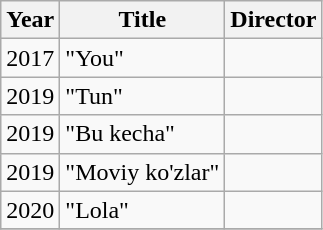<table class="wikitable" style="text-align:left;">
<tr>
<th>Year</th>
<th>Title</th>
<th>Director</th>
</tr>
<tr>
<td>2017</td>
<td>"You"</td>
<td></td>
</tr>
<tr>
<td rowspan="1">2019</td>
<td>"Tun"</td>
<td></td>
</tr>
<tr>
<td rowspan="1">2019</td>
<td>"Bu kecha"</td>
<td></td>
</tr>
<tr>
<td rowspan="1">2019</td>
<td>"Moviy ko'zlar"</td>
<td></td>
</tr>
<tr>
<td rowspan="1">2020</td>
<td>"Lola"</td>
<td></td>
</tr>
<tr>
</tr>
</table>
